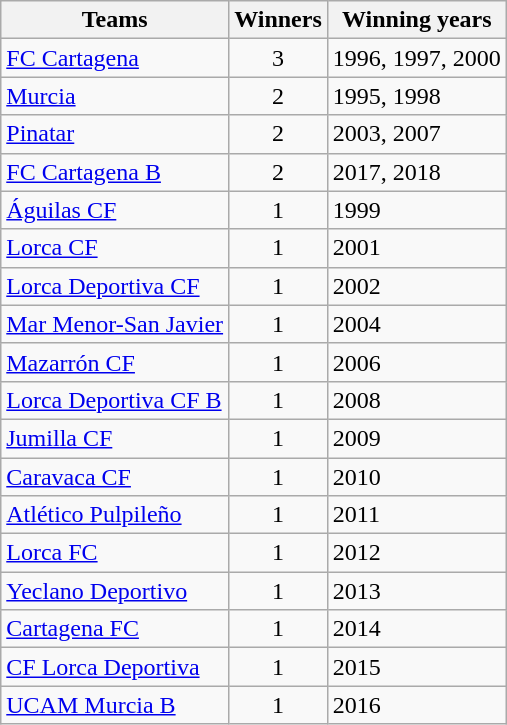<table class="wikitable sortable">
<tr>
<th>Teams</th>
<th>Winners</th>
<th>Winning years</th>
</tr>
<tr>
<td><a href='#'>FC Cartagena</a></td>
<td align=center>3</td>
<td>1996, 1997, 2000</td>
</tr>
<tr>
<td><a href='#'>Murcia</a></td>
<td align=center>2</td>
<td>1995, 1998</td>
</tr>
<tr>
<td><a href='#'>Pinatar</a></td>
<td align=center>2</td>
<td>2003, 2007</td>
</tr>
<tr>
<td><a href='#'>FC Cartagena B</a></td>
<td align=center>2</td>
<td>2017, 2018</td>
</tr>
<tr>
<td><a href='#'>Águilas CF</a></td>
<td align=center>1</td>
<td>1999</td>
</tr>
<tr>
<td><a href='#'>Lorca CF</a></td>
<td align=center>1</td>
<td>2001</td>
</tr>
<tr>
<td><a href='#'>Lorca Deportiva CF</a></td>
<td align=center>1</td>
<td>2002</td>
</tr>
<tr>
<td><a href='#'>Mar Menor-San Javier</a></td>
<td align=center>1</td>
<td>2004</td>
</tr>
<tr>
<td><a href='#'>Mazarrón CF</a></td>
<td align=center>1</td>
<td>2006</td>
</tr>
<tr>
<td><a href='#'>Lorca Deportiva CF B</a></td>
<td align=center>1</td>
<td>2008</td>
</tr>
<tr>
<td><a href='#'>Jumilla CF</a></td>
<td align=center>1</td>
<td>2009</td>
</tr>
<tr>
<td><a href='#'>Caravaca CF</a></td>
<td align=center>1</td>
<td>2010</td>
</tr>
<tr>
<td><a href='#'>Atlético Pulpileño</a></td>
<td align=center>1</td>
<td>2011</td>
</tr>
<tr>
<td><a href='#'>Lorca FC</a></td>
<td align=center>1</td>
<td>2012</td>
</tr>
<tr>
<td><a href='#'>Yeclano Deportivo</a></td>
<td align=center>1</td>
<td>2013</td>
</tr>
<tr>
<td><a href='#'>Cartagena FC</a></td>
<td align=center>1</td>
<td>2014</td>
</tr>
<tr>
<td><a href='#'>CF Lorca Deportiva</a></td>
<td align=center>1</td>
<td>2015</td>
</tr>
<tr>
<td><a href='#'>UCAM Murcia B</a></td>
<td align=center>1</td>
<td>2016</td>
</tr>
</table>
